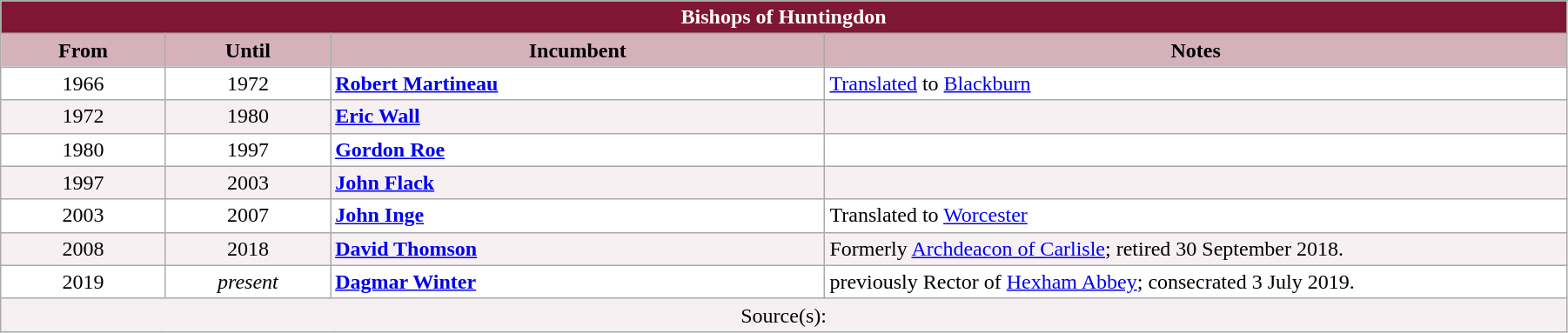<table class="wikitable" style="width:95%;" border="1" cellpadding="2">
<tr>
<th colspan="4" style="background-color: #7F1734; color: white;">Bishops of Huntingdon</th>
</tr>
<tr valign=top>
<th style="background-color:#D4B1BB" width="10%">From</th>
<th style="background-color:#D4B1BB" width="10%">Until</th>
<th style="background-color:#D4B1BB" width="30%">Incumbent</th>
<th style="background-color:#D4B1BB" width="45%">Notes</th>
</tr>
<tr valign=top bgcolor="white">
<td align="center">1966</td>
<td align="center">1972</td>
<td><strong><a href='#'>Robert Martineau</a></strong></td>
<td><a href='#'>Translated</a> to <a href='#'>Blackburn</a></td>
</tr>
<tr valign=top bgcolor="#F7F0F2">
<td align="center">1972</td>
<td align="center">1980</td>
<td><strong><a href='#'>Eric Wall</a></strong></td>
<td></td>
</tr>
<tr valign=top bgcolor="white">
<td align="center">1980</td>
<td align="center">1997</td>
<td><strong><a href='#'>Gordon Roe</a></strong></td>
<td></td>
</tr>
<tr valign=top bgcolor="#F7F0F2">
<td align="center">1997</td>
<td align="center">2003</td>
<td><strong><a href='#'>John Flack</a></strong></td>
<td></td>
</tr>
<tr valign=top bgcolor="white">
<td align="center">2003</td>
<td align="center">2007</td>
<td><strong><a href='#'>John Inge</a></strong></td>
<td>Translated to <a href='#'>Worcester</a></td>
</tr>
<tr valign=top bgcolor="#F7F0F2">
<td align="center">2008</td>
<td align="center">2018</td>
<td><strong><a href='#'>David Thomson</a></strong> </td>
<td>Formerly <a href='#'>Archdeacon of Carlisle</a>; retired 30 September 2018.</td>
</tr>
<tr valign=top bgcolor="white">
<td align="center">2019</td>
<td align="center"><em>present</em></td>
<td><strong><a href='#'>Dagmar Winter</a></strong></td>
<td>previously Rector of <a href='#'>Hexham Abbey</a>; consecrated 3 July 2019.</td>
</tr>
<tr valign=top bgcolor="#F7F0F2">
<td align="center" colspan="4">Source(s):</td>
</tr>
</table>
